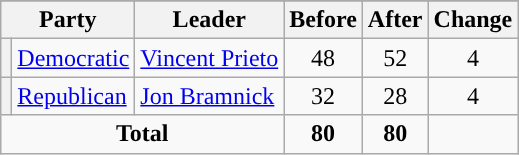<table class="wikitable" style="text-align:center;">
<tr>
</tr>
<tr>
<th colspan=2>Party</th>
<th>Leader</th>
<th>Before</th>
<th>After</th>
<th>Change</th>
</tr>
<tr>
<th style="background-color:"></th>
<td style="text-align:left;"><a href='#'>Democratic</a></td>
<td style="text-align:left;"><a href='#'>Vincent Prieto</a></td>
<td>48</td>
<td>52</td>
<td> 4</td>
</tr>
<tr>
<th style="background-color:"></th>
<td style="text-align:left;"><a href='#'>Republican</a></td>
<td style="text-align:left;"><a href='#'>Jon Bramnick</a></td>
<td>32</td>
<td>28</td>
<td> 4</td>
</tr>
<tr>
<td colspan=3><strong>Total</strong></td>
<td><strong>80</strong></td>
<td><strong>80</strong></td>
</tr>
</table>
